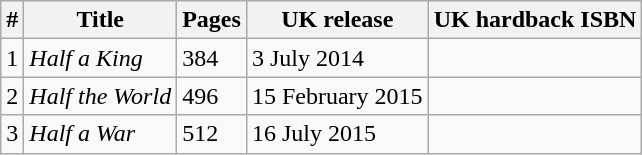<table class="wikitable">
<tr>
<th>#</th>
<th>Title</th>
<th>Pages</th>
<th>UK release</th>
<th>UK hardback ISBN</th>
</tr>
<tr>
<td>1</td>
<td><em>Half a King</em></td>
<td>384</td>
<td>3 July 2014</td>
<td></td>
</tr>
<tr>
<td>2</td>
<td><em>Half the World</em></td>
<td>496</td>
<td>15 February 2015</td>
<td></td>
</tr>
<tr>
<td>3</td>
<td><em>Half a War</em></td>
<td>512</td>
<td>16 July 2015</td>
<td></td>
</tr>
</table>
